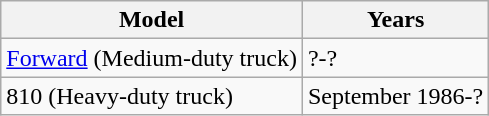<table class="wikitable">
<tr>
<th>Model</th>
<th>Years</th>
</tr>
<tr>
<td><a href='#'>Forward</a> (Medium-duty truck)</td>
<td>?-?</td>
</tr>
<tr>
<td>810 (Heavy-duty truck)</td>
<td>September 1986-?</td>
</tr>
</table>
